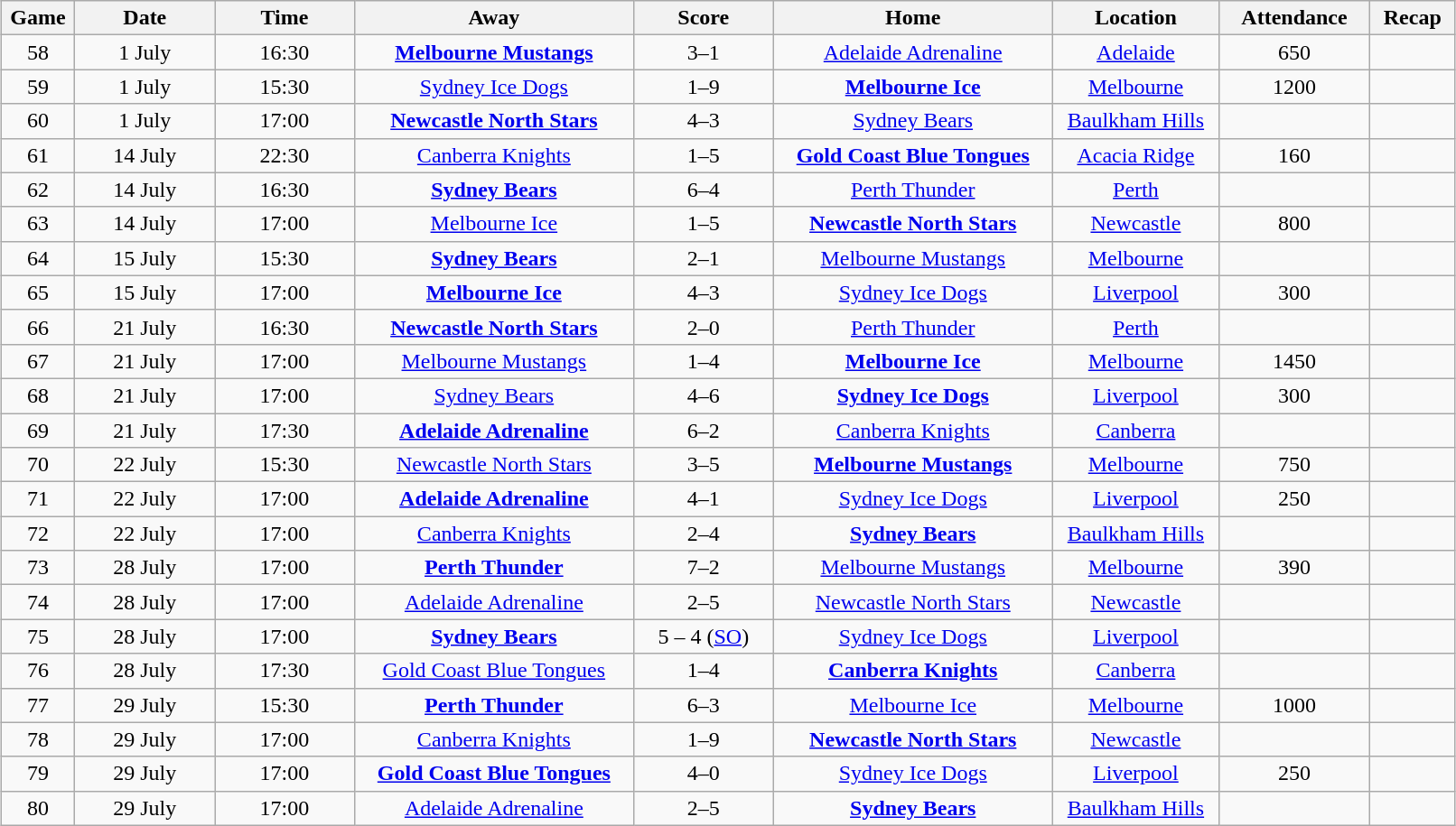<table class="wikitable" width="85%" style="margin: 1em auto 1em auto">
<tr>
<th width="1%">Game</th>
<th width="6%">Date</th>
<th width="6%">Time</th>
<th width="12%">Away</th>
<th width="6%">Score</th>
<th width="12%">Home</th>
<th width="7%">Location</th>
<th width="4%">Attendance</th>
<th width="2%">Recap</th>
</tr>
<tr align="center">
<td>58</td>
<td>1 July</td>
<td>16:30</td>
<td><strong><a href='#'>Melbourne Mustangs</a></strong></td>
<td>3–1</td>
<td><a href='#'>Adelaide Adrenaline</a></td>
<td><a href='#'>Adelaide</a></td>
<td>650</td>
<td></td>
</tr>
<tr align="center">
<td>59</td>
<td>1 July</td>
<td>15:30</td>
<td><a href='#'>Sydney Ice Dogs</a></td>
<td>1–9</td>
<td><strong><a href='#'>Melbourne Ice</a></strong></td>
<td><a href='#'>Melbourne</a></td>
<td>1200</td>
<td></td>
</tr>
<tr align="center">
<td>60</td>
<td>1 July</td>
<td>17:00</td>
<td><strong><a href='#'>Newcastle North Stars</a></strong></td>
<td>4–3</td>
<td><a href='#'>Sydney Bears</a></td>
<td><a href='#'>Baulkham Hills</a></td>
<td></td>
<td></td>
</tr>
<tr align="center">
<td>61</td>
<td>14 July</td>
<td>22:30</td>
<td><a href='#'>Canberra Knights</a></td>
<td>1–5</td>
<td><strong><a href='#'>Gold Coast Blue Tongues</a></strong></td>
<td><a href='#'>Acacia Ridge</a></td>
<td>160</td>
<td></td>
</tr>
<tr align="center">
<td>62</td>
<td>14 July</td>
<td>16:30</td>
<td><strong><a href='#'>Sydney Bears</a></strong></td>
<td>6–4</td>
<td><a href='#'>Perth Thunder</a></td>
<td><a href='#'>Perth</a></td>
<td></td>
<td></td>
</tr>
<tr align="center">
<td>63</td>
<td>14 July</td>
<td>17:00</td>
<td><a href='#'>Melbourne Ice</a></td>
<td>1–5</td>
<td><strong><a href='#'>Newcastle North Stars</a></strong></td>
<td><a href='#'>Newcastle</a></td>
<td>800</td>
<td></td>
</tr>
<tr align="center">
<td>64</td>
<td>15 July</td>
<td>15:30</td>
<td><strong><a href='#'>Sydney Bears</a></strong></td>
<td>2–1</td>
<td><a href='#'>Melbourne Mustangs</a></td>
<td><a href='#'>Melbourne</a></td>
<td></td>
<td></td>
</tr>
<tr align="center">
<td>65</td>
<td>15 July</td>
<td>17:00</td>
<td><strong><a href='#'>Melbourne Ice</a></strong></td>
<td>4–3</td>
<td><a href='#'>Sydney Ice Dogs</a></td>
<td><a href='#'>Liverpool</a></td>
<td>300</td>
<td></td>
</tr>
<tr align="center">
<td>66</td>
<td>21 July</td>
<td>16:30</td>
<td><strong><a href='#'>Newcastle North Stars</a></strong></td>
<td>2–0</td>
<td><a href='#'>Perth Thunder</a></td>
<td><a href='#'>Perth</a></td>
<td></td>
<td></td>
</tr>
<tr align="center">
<td>67</td>
<td>21 July</td>
<td>17:00</td>
<td><a href='#'>Melbourne Mustangs</a></td>
<td>1–4</td>
<td><strong><a href='#'>Melbourne Ice</a></strong></td>
<td><a href='#'>Melbourne</a></td>
<td>1450</td>
<td></td>
</tr>
<tr align="center">
<td>68</td>
<td>21 July</td>
<td>17:00</td>
<td><a href='#'>Sydney Bears</a></td>
<td>4–6</td>
<td><strong><a href='#'>Sydney Ice Dogs</a></strong></td>
<td><a href='#'>Liverpool</a></td>
<td>300</td>
<td></td>
</tr>
<tr align="center">
<td>69</td>
<td>21 July</td>
<td>17:30</td>
<td><strong><a href='#'>Adelaide Adrenaline</a></strong></td>
<td>6–2</td>
<td><a href='#'>Canberra Knights</a></td>
<td><a href='#'>Canberra</a></td>
<td></td>
<td></td>
</tr>
<tr align="center">
<td>70</td>
<td>22 July</td>
<td>15:30</td>
<td><a href='#'>Newcastle North Stars</a></td>
<td>3–5</td>
<td><strong><a href='#'>Melbourne Mustangs</a></strong></td>
<td><a href='#'>Melbourne</a></td>
<td>750</td>
<td></td>
</tr>
<tr align="center">
<td>71</td>
<td>22 July</td>
<td>17:00</td>
<td><strong><a href='#'>Adelaide Adrenaline</a></strong></td>
<td>4–1</td>
<td><a href='#'>Sydney Ice Dogs</a></td>
<td><a href='#'>Liverpool</a></td>
<td>250</td>
<td></td>
</tr>
<tr align="center">
<td>72</td>
<td>22 July</td>
<td>17:00</td>
<td><a href='#'>Canberra Knights</a></td>
<td>2–4</td>
<td><strong><a href='#'>Sydney Bears</a></strong></td>
<td><a href='#'>Baulkham Hills</a></td>
<td></td>
<td></td>
</tr>
<tr align="center">
<td>73</td>
<td>28 July</td>
<td>17:00</td>
<td><strong><a href='#'>Perth Thunder</a></strong></td>
<td>7–2</td>
<td><a href='#'>Melbourne Mustangs</a></td>
<td><a href='#'>Melbourne</a></td>
<td>390</td>
<td></td>
</tr>
<tr align="center">
<td>74</td>
<td>28 July</td>
<td>17:00</td>
<td><a href='#'>Adelaide Adrenaline</a></td>
<td>2–5</td>
<td><a href='#'>Newcastle North Stars</a></td>
<td><a href='#'>Newcastle</a></td>
<td></td>
<td></td>
</tr>
<tr align="center">
<td>75</td>
<td>28 July</td>
<td>17:00</td>
<td><strong><a href='#'>Sydney Bears</a></strong></td>
<td>5 – 4 (<a href='#'>SO</a>)</td>
<td><a href='#'>Sydney Ice Dogs</a></td>
<td><a href='#'>Liverpool</a></td>
<td></td>
<td></td>
</tr>
<tr align="center">
<td>76</td>
<td>28 July</td>
<td>17:30</td>
<td><a href='#'>Gold Coast Blue Tongues</a></td>
<td>1–4</td>
<td><strong><a href='#'>Canberra Knights</a></strong></td>
<td><a href='#'>Canberra</a></td>
<td></td>
<td></td>
</tr>
<tr align="center">
<td>77</td>
<td>29 July</td>
<td>15:30</td>
<td><strong><a href='#'>Perth Thunder</a></strong></td>
<td>6–3</td>
<td><a href='#'>Melbourne Ice</a></td>
<td><a href='#'>Melbourne</a></td>
<td>1000</td>
<td></td>
</tr>
<tr align="center">
<td>78</td>
<td>29 July</td>
<td>17:00</td>
<td><a href='#'>Canberra Knights</a></td>
<td>1–9</td>
<td><strong><a href='#'>Newcastle North Stars</a></strong></td>
<td><a href='#'>Newcastle</a></td>
<td></td>
<td></td>
</tr>
<tr align="center">
<td>79</td>
<td>29 July</td>
<td>17:00</td>
<td><strong><a href='#'>Gold Coast Blue Tongues</a></strong></td>
<td>4–0</td>
<td><a href='#'>Sydney Ice Dogs</a></td>
<td><a href='#'>Liverpool</a></td>
<td>250</td>
<td></td>
</tr>
<tr align="center">
<td>80</td>
<td>29 July</td>
<td>17:00</td>
<td><a href='#'>Adelaide Adrenaline</a></td>
<td>2–5</td>
<td><strong><a href='#'>Sydney Bears</a></strong></td>
<td><a href='#'>Baulkham Hills</a></td>
<td></td>
<td></td>
</tr>
</table>
